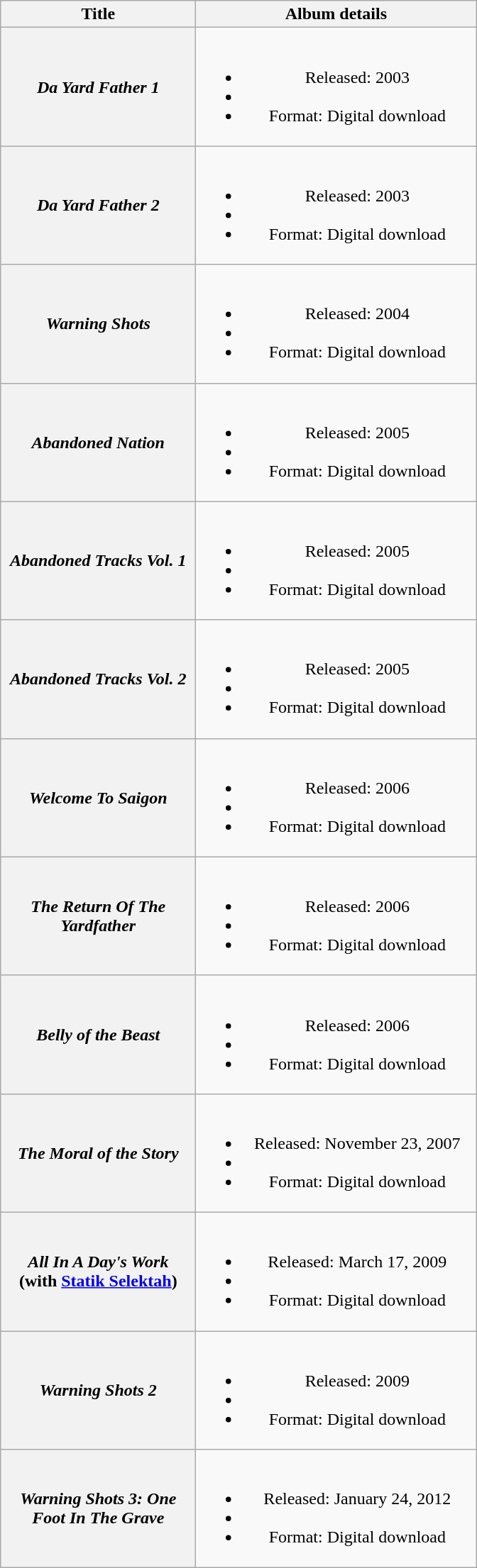<table class="wikitable plainrowheaders" style="text-align:center;">
<tr>
<th scope="col" style="width:11em;">Title</th>
<th scope="col" style="width:16em;">Album details</th>
</tr>
<tr>
<th scope="row"><em>Da Yard Father 1</em></th>
<td><br><ul><li>Released: 2003</li><li></li><li>Format: Digital download</li></ul></td>
</tr>
<tr>
<th scope="row"><em>Da Yard Father 2</em></th>
<td><br><ul><li>Released: 2003</li><li></li><li>Format: Digital download</li></ul></td>
</tr>
<tr>
<th scope="row"><em>Warning Shots</em></th>
<td><br><ul><li>Released: 2004</li><li></li><li>Format: Digital download</li></ul></td>
</tr>
<tr>
<th scope="row"><em>Abandoned Nation</em></th>
<td><br><ul><li>Released: 2005</li><li></li><li>Format: Digital download</li></ul></td>
</tr>
<tr>
<th scope="row"><em>Abandoned Tracks Vol. 1</em></th>
<td><br><ul><li>Released: 2005</li><li></li><li>Format: Digital download</li></ul></td>
</tr>
<tr>
<th scope="row"><em>Abandoned Tracks Vol. 2</em></th>
<td><br><ul><li>Released: 2005</li><li></li><li>Format: Digital download</li></ul></td>
</tr>
<tr>
<th scope="row"><em>Welcome To Saigon</em></th>
<td><br><ul><li>Released: 2006</li><li></li><li>Format: Digital download</li></ul></td>
</tr>
<tr>
<th scope="row"><em>The Return Of The Yardfather</em></th>
<td><br><ul><li>Released: 2006</li><li></li><li>Format: Digital download</li></ul></td>
</tr>
<tr>
<th scope="row"><em>Belly of the Beast</em></th>
<td><br><ul><li>Released: 2006</li><li></li><li>Format: Digital download</li></ul></td>
</tr>
<tr>
<th scope="row"><em>The Moral of the Story</em></th>
<td><br><ul><li>Released: November 23, 2007</li><li></li><li>Format: Digital download</li></ul></td>
</tr>
<tr>
<th scope="row"><em>All In A Day's Work</em><br><span>(with <a href='#'>Statik Selektah</a>)</span></th>
<td><br><ul><li>Released: March 17, 2009</li><li></li><li>Format: Digital download</li></ul></td>
</tr>
<tr>
<th scope="row"><em>Warning Shots 2</em></th>
<td><br><ul><li>Released: 2009</li><li></li><li>Format: Digital download</li></ul></td>
</tr>
<tr>
<th scope="row"><em>Warning Shots 3: One Foot In The Grave</em></th>
<td><br><ul><li>Released: January 24, 2012</li><li></li><li>Format: Digital download</li></ul></td>
</tr>
</table>
